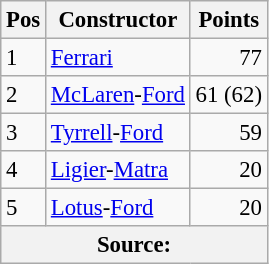<table class="wikitable" style="font-size: 95%;">
<tr>
<th>Pos</th>
<th>Constructor</th>
<th>Points</th>
</tr>
<tr>
<td>1</td>
<td> <a href='#'>Ferrari</a></td>
<td align="right">77</td>
</tr>
<tr>
<td>2</td>
<td> <a href='#'>McLaren</a>-<a href='#'>Ford</a></td>
<td align="right">61 (62)</td>
</tr>
<tr>
<td>3</td>
<td> <a href='#'>Tyrrell</a>-<a href='#'>Ford</a></td>
<td align="right">59</td>
</tr>
<tr>
<td>4</td>
<td> <a href='#'>Ligier</a>-<a href='#'>Matra</a></td>
<td align="right">20</td>
</tr>
<tr>
<td>5</td>
<td> <a href='#'>Lotus</a>-<a href='#'>Ford</a></td>
<td align="right">20</td>
</tr>
<tr>
<th colspan=4>Source: </th>
</tr>
</table>
